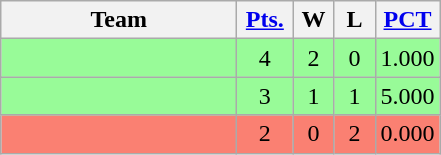<table class=wikitable>
<tr align=center>
<th width=150px>Team</th>
<th width=30px><a href='#'>Pts.</a></th>
<th width=20px>W</th>
<th width=20px>L</th>
<th><a href='#'>PCT</a></th>
</tr>
<tr align=center bgcolor="#98fb98">
<td align=left></td>
<td>4</td>
<td>2</td>
<td>0</td>
<td>1.000</td>
</tr>
<tr align=center bgcolor="#98fb98">
<td align=left></td>
<td>3</td>
<td>1</td>
<td>1</td>
<td>5.000</td>
</tr>
<tr align=center bgcolor="salmon">
<td align=left></td>
<td>2</td>
<td>0</td>
<td>2</td>
<td>0.000</td>
</tr>
</table>
